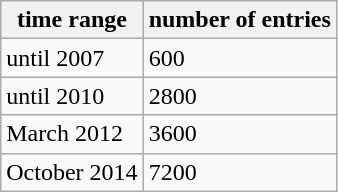<table class="wikitable">
<tr>
<th>time range</th>
<th>number of entries</th>
</tr>
<tr>
<td>until 2007</td>
<td>600</td>
</tr>
<tr>
<td>until 2010</td>
<td>2800</td>
</tr>
<tr>
<td>March 2012</td>
<td>3600</td>
</tr>
<tr>
<td>October 2014</td>
<td>7200</td>
</tr>
</table>
